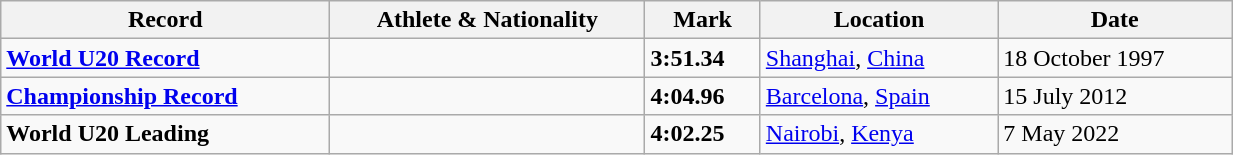<table class="wikitable" width=65%>
<tr>
<th>Record</th>
<th>Athlete & Nationality</th>
<th>Mark</th>
<th>Location</th>
<th>Date</th>
</tr>
<tr>
<td><strong><a href='#'>World U20 Record</a></strong></td>
<td></td>
<td><strong>3:51.34</strong></td>
<td><a href='#'>Shanghai</a>, <a href='#'>China</a></td>
<td>18 October 1997</td>
</tr>
<tr>
<td><strong><a href='#'>Championship Record</a></strong></td>
<td></td>
<td><strong>4:04.96</strong></td>
<td><a href='#'>Barcelona</a>, <a href='#'>Spain</a></td>
<td>15 July 2012</td>
</tr>
<tr>
<td><strong>World U20 Leading</strong></td>
<td></td>
<td><strong>4:02.25</strong></td>
<td><a href='#'>Nairobi</a>, <a href='#'>Kenya</a></td>
<td>7 May 2022</td>
</tr>
</table>
